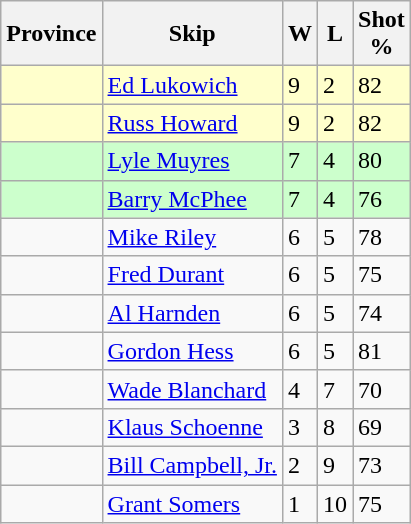<table class=wikitable>
<tr>
<th>Province</th>
<th>Skip</th>
<th>W</th>
<th>L</th>
<th>Shot <br> %</th>
</tr>
<tr bgcolor=#ffffcc>
<td></td>
<td><a href='#'>Ed Lukowich</a></td>
<td>9</td>
<td>2</td>
<td>82</td>
</tr>
<tr bgcolor=#ffffcc>
<td></td>
<td><a href='#'>Russ Howard</a></td>
<td>9</td>
<td>2</td>
<td>82</td>
</tr>
<tr bgcolor=#ccffcc>
<td></td>
<td><a href='#'>Lyle Muyres</a></td>
<td>7</td>
<td>4</td>
<td>80</td>
</tr>
<tr bgcolor=#ccffcc>
<td></td>
<td><a href='#'>Barry McPhee</a></td>
<td>7</td>
<td>4</td>
<td>76</td>
</tr>
<tr>
<td></td>
<td><a href='#'>Mike Riley</a></td>
<td>6</td>
<td>5</td>
<td>78</td>
</tr>
<tr>
<td></td>
<td><a href='#'>Fred Durant</a></td>
<td>6</td>
<td>5</td>
<td>75</td>
</tr>
<tr>
<td></td>
<td><a href='#'>Al Harnden</a></td>
<td>6</td>
<td>5</td>
<td>74</td>
</tr>
<tr>
<td></td>
<td><a href='#'>Gordon Hess</a></td>
<td>6</td>
<td>5</td>
<td>81</td>
</tr>
<tr>
<td></td>
<td><a href='#'>Wade Blanchard</a></td>
<td>4</td>
<td>7</td>
<td>70</td>
</tr>
<tr>
<td></td>
<td><a href='#'>Klaus Schoenne</a></td>
<td>3</td>
<td>8</td>
<td>69</td>
</tr>
<tr>
<td></td>
<td><a href='#'>Bill Campbell, Jr.</a></td>
<td>2</td>
<td>9</td>
<td>73</td>
</tr>
<tr>
<td></td>
<td><a href='#'>Grant Somers</a></td>
<td>1</td>
<td>10</td>
<td>75</td>
</tr>
</table>
